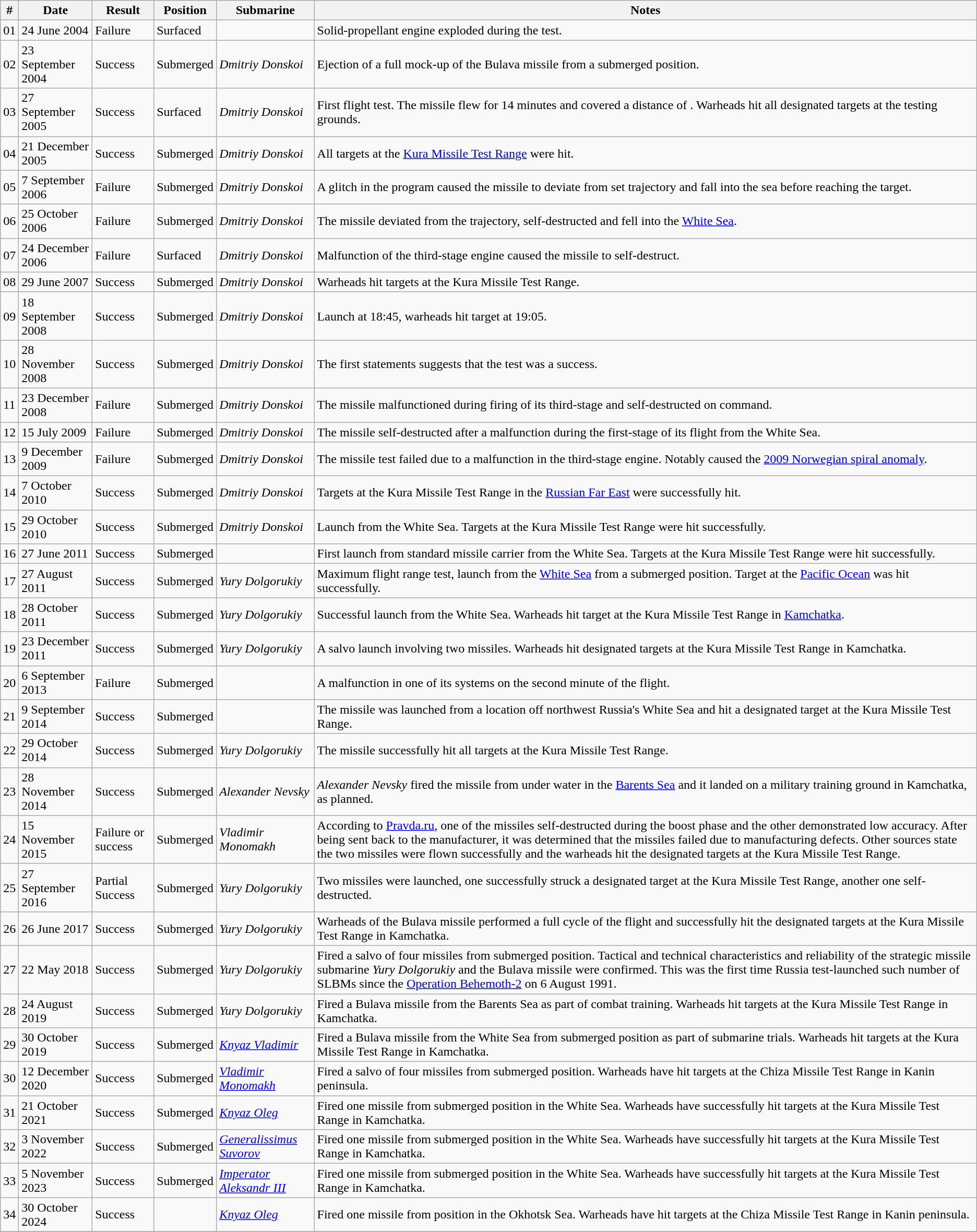<table class="wikitable mw-collapsible mw-collapsed">
<tr>
<th>#</th>
<th>Date</th>
<th>Result</th>
<th>Position</th>
<th>Submarine</th>
<th>Notes</th>
</tr>
<tr>
<td>01</td>
<td>24 June 2004</td>
<td><span>Failure</span></td>
<td>Surfaced</td>
<td></td>
<td>Solid-propellant engine exploded during the test.</td>
</tr>
<tr>
<td>02</td>
<td>23 September 2004</td>
<td><span>Success</span></td>
<td>Submerged</td>
<td><em>Dmitriy Donskoi</em></td>
<td>Ejection of a full mock-up of the Bulava missile from a submerged position.</td>
</tr>
<tr>
<td>03</td>
<td>27 September 2005</td>
<td><span>Success</span></td>
<td>Surfaced</td>
<td><em>Dmitriy Donskoi</em></td>
<td>First flight test. The missile flew for 14 minutes and covered a distance of . Warheads hit all designated targets at the testing grounds.</td>
</tr>
<tr>
<td>04</td>
<td>21 December 2005</td>
<td><span>Success</span></td>
<td>Submerged</td>
<td><em>Dmitriy Donskoi</em></td>
<td>All targets at the <a href='#'>Kura Missile Test Range</a> were hit.</td>
</tr>
<tr>
<td>05</td>
<td>7 September 2006</td>
<td><span>Failure</span></td>
<td>Submerged</td>
<td><em>Dmitriy Donskoi</em></td>
<td>A glitch in the program caused the missile to deviate from set trajectory and fall into the sea before reaching the target.</td>
</tr>
<tr>
<td>06</td>
<td>25 October 2006</td>
<td><span>Failure</span></td>
<td>Submerged</td>
<td><em>Dmitriy Donskoi</em></td>
<td>The missile deviated from the trajectory, self-destructed and fell into the <a href='#'>White Sea</a>.</td>
</tr>
<tr>
<td>07</td>
<td>24 December 2006</td>
<td><span>Failure</span></td>
<td>Surfaced</td>
<td><em>Dmitriy Donskoi</em></td>
<td>Malfunction of the third-stage engine caused the missile to self-destruct.</td>
</tr>
<tr>
<td>08</td>
<td>29 June 2007</td>
<td><span>Success</span></td>
<td>Submerged</td>
<td><em>Dmitriy Donskoi</em></td>
<td>Warheads hit targets at the Kura Missile Test Range.</td>
</tr>
<tr>
<td>09</td>
<td>18 September 2008</td>
<td><span>Success</span></td>
<td>Submerged</td>
<td><em>Dmitriy Donskoi</em></td>
<td>Launch at 18:45, warheads hit target at 19:05.</td>
</tr>
<tr>
<td>10</td>
<td>28 November 2008</td>
<td><span>Success</span></td>
<td>Submerged</td>
<td><em>Dmitriy Donskoi</em></td>
<td>The first statements suggests that the test was a success.</td>
</tr>
<tr>
<td>11</td>
<td>23 December 2008</td>
<td><span>Failure</span></td>
<td>Submerged</td>
<td><em>Dmitriy Donskoi</em></td>
<td>The missile malfunctioned during firing of its third-stage and self-destructed on command.</td>
</tr>
<tr>
<td>12</td>
<td>15 July 2009</td>
<td><span>Failure</span></td>
<td>Submerged</td>
<td><em>Dmitriy Donskoi</em></td>
<td>The missile self-destructed after a malfunction during the first-stage of its flight from the White Sea.</td>
</tr>
<tr>
<td>13</td>
<td>9 December 2009</td>
<td><span>Failure</span></td>
<td>Submerged</td>
<td><em>Dmitriy Donskoi</em></td>
<td>The missile test failed due to a malfunction in the third-stage engine. Notably caused the <a href='#'>2009 Norwegian spiral anomaly</a>.</td>
</tr>
<tr>
<td>14</td>
<td>7 October 2010</td>
<td><span>Success</span></td>
<td>Submerged</td>
<td><em>Dmitriy Donskoi</em></td>
<td>Targets at the Kura Missile Test Range in the <a href='#'>Russian Far East</a> were successfully hit.</td>
</tr>
<tr>
<td>15</td>
<td>29 October 2010</td>
<td><span>Success</span></td>
<td>Submerged</td>
<td><em>Dmitriy Donskoi</em></td>
<td>Launch from the White Sea. Targets at the Kura Missile Test Range were hit successfully.</td>
</tr>
<tr>
<td>16</td>
<td>27 June 2011</td>
<td><span>Success</span></td>
<td>Submerged</td>
<td></td>
<td>First launch from standard missile carrier from the White Sea. Targets at the Kura Missile Test Range were hit successfully.</td>
</tr>
<tr>
<td>17</td>
<td>27 August 2011</td>
<td><span>Success</span></td>
<td>Submerged</td>
<td><em>Yury Dolgorukiy</em></td>
<td>Maximum flight range test, launch from the <a href='#'>White Sea</a> from a submerged position. Target at the <a href='#'>Pacific Ocean</a> was hit successfully.</td>
</tr>
<tr>
<td>18</td>
<td>28 October 2011</td>
<td><span>Success</span></td>
<td>Submerged</td>
<td><em>Yury Dolgorukiy</em></td>
<td>Successful launch from the White Sea. Warheads hit target at the Kura Missile Test Range in <a href='#'>Kamchatka</a>.</td>
</tr>
<tr>
<td>19</td>
<td>23 December 2011</td>
<td><span>Success</span></td>
<td>Submerged</td>
<td><em>Yury Dolgorukiy</em></td>
<td>A salvo launch involving two missiles. Warheads hit designated targets at the Kura Missile Test Range in Kamchatka.</td>
</tr>
<tr>
<td>20</td>
<td>6 September 2013</td>
<td><span>Failure</span></td>
<td>Submerged</td>
<td></td>
<td>A malfunction in one of its systems on the second minute of the flight.</td>
</tr>
<tr>
<td>21</td>
<td>9 September 2014</td>
<td><span>Success</span></td>
<td>Submerged</td>
<td></td>
<td>The missile was launched from a location off northwest Russia's White Sea and hit a designated target at the Kura Missile Test Range.</td>
</tr>
<tr>
<td>22</td>
<td>29 October 2014</td>
<td><span>Success</span></td>
<td>Submerged</td>
<td><em>Yury Dolgorukiy</em></td>
<td>The missile successfully hit all targets at the Kura Missile Test Range.</td>
</tr>
<tr>
<td>23</td>
<td>28 November 2014</td>
<td><span>Success</span></td>
<td>Submerged</td>
<td><em>Alexander Nevsky</em></td>
<td><em>Alexander Nevsky</em> fired the missile from under water in the <a href='#'>Barents Sea</a> and it landed on a military training ground in Kamchatka, as planned.</td>
</tr>
<tr>
<td>24</td>
<td>15 November 2015</td>
<td><span>Failure</span> or <span>success</span></td>
<td>Submerged</td>
<td><em>Vladimir Monomakh</em></td>
<td>According to <a href='#'>Pravda.ru</a>, one of the missiles self-destructed during the boost phase and the other demonstrated low accuracy. After being sent back to the manufacturer, it was determined that the missiles failed due to manufacturing defects. Other sources state the two missiles were flown successfully and the warheads hit the designated targets at the Kura Missile Test Range.</td>
</tr>
<tr>
<td>25</td>
<td>27 September 2016</td>
<td><span>Partial Success</span></td>
<td>Submerged</td>
<td><em>Yury Dolgorukiy</em></td>
<td>Two missiles were launched, one successfully struck a designated target at the Kura Missile Test Range, another one self-destructed.</td>
</tr>
<tr>
<td>26</td>
<td>26 June 2017</td>
<td><span>Success</span></td>
<td>Submerged</td>
<td><em>Yury Dolgorukiy</em></td>
<td>Warheads of the Bulava missile performed a full cycle of the flight and successfully hit the designated targets at the Kura Missile Test Range in Kamchatka.</td>
</tr>
<tr>
<td>27</td>
<td>22 May 2018</td>
<td><span>Success</span></td>
<td>Submerged</td>
<td><em>Yury Dolgorukiy</em></td>
<td>Fired a salvo of four missiles from submerged position. Tactical and technical characteristics and reliability of the strategic missile submarine <em>Yury Dolgorukiy</em> and the Bulava missile were confirmed. This was the first time Russia test-launched such number of SLBMs since the <a href='#'>Operation Behemoth-2</a> on 6 August 1991.</td>
</tr>
<tr>
<td>28</td>
<td>24 August 2019</td>
<td><span>Success</span></td>
<td>Submerged</td>
<td><em>Yury Dolgorukiy</em></td>
<td>Fired a Bulava missile from the Barents Sea as part of combat training. Warheads hit targets at the Kura Missile Test Range in Kamchatka.</td>
</tr>
<tr>
<td>29</td>
<td>30 October 2019</td>
<td><span>Success</span></td>
<td>Submerged</td>
<td><a href='#'><em>Knyaz Vladimir</em></a></td>
<td>Fired a Bulava missile from the White Sea from submerged position as part of submarine trials. Warheads hit targets at the Kura Missile Test Range in Kamchatka.</td>
</tr>
<tr>
<td>30</td>
<td>12 December 2020</td>
<td><span>Success</span></td>
<td>Submerged</td>
<td><a href='#'><em>Vladimir Monomakh</em></a></td>
<td>Fired a salvo of four missiles from submerged position. Warheads have hit targets at the Chiza Missile Test Range in Kanin peninsula.</td>
</tr>
<tr>
<td>31</td>
<td>21 October 2021</td>
<td><span>Success</span></td>
<td>Submerged</td>
<td><a href='#'><em>Knyaz Oleg</em></a></td>
<td>Fired one missile from submerged position in the White Sea. Warheads have successfully hit targets at the Kura Missile Test Range in Kamchatka.</td>
</tr>
<tr>
<td>32</td>
<td>3 November 2022</td>
<td><span>Success</span></td>
<td>Submerged</td>
<td><a href='#'><em>Generalissimus Suvorov</em></a></td>
<td>Fired one missile from submerged position in the White Sea. Warheads have successfully hit targets at the Kura Missile Test Range in Kamchatka.</td>
</tr>
<tr>
<td>33</td>
<td>5 November 2023</td>
<td><span>Success</span></td>
<td>Submerged</td>
<td><a href='#'><em>Imperator Aleksandr III</em></a></td>
<td>Fired one missile from submerged position in the White Sea. Warheads have successfully hit targets at the Kura Missile Test Range in Kamchatka.</td>
</tr>
<tr>
<td>34</td>
<td>30 October 2024</td>
<td><span>Success</span></td>
<td></td>
<td><a href='#'><em>Knyaz Oleg</em></a></td>
<td>Fired one missile from position in the Okhotsk Sea. Warheads have hit targets at the Chiza Missile Test Range in Kanin peninsula.</td>
</tr>
<tr>
</tr>
</table>
